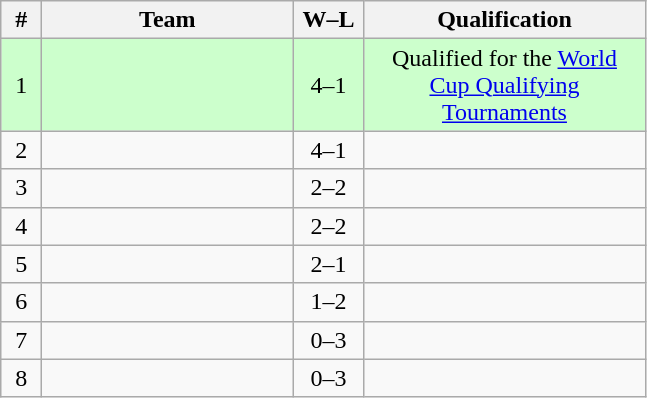<table class=wikitable style="text-align:center;">
<tr>
<th width=20px>#</th>
<th width=160px>Team</th>
<th width=40px>W–L</th>
<th width=180px>Qualification</th>
</tr>
<tr bgcolor=#ccffcc>
<td>1</td>
<td align=left></td>
<td>4–1</td>
<td>Qualified for the <a href='#'>World Cup Qualifying Tournaments</a></td>
</tr>
<tr>
<td>2</td>
<td align=left></td>
<td>4–1</td>
<td></td>
</tr>
<tr>
<td>3</td>
<td align=left></td>
<td>2–2</td>
<td></td>
</tr>
<tr>
<td>4</td>
<td align=left></td>
<td>2–2</td>
<td></td>
</tr>
<tr>
<td>5</td>
<td align=left></td>
<td>2–1</td>
<td></td>
</tr>
<tr>
<td>6</td>
<td align=left></td>
<td>1–2</td>
<td></td>
</tr>
<tr>
<td>7</td>
<td align=left></td>
<td>0–3</td>
<td></td>
</tr>
<tr>
<td>8</td>
<td align=left></td>
<td>0–3</td>
<td></td>
</tr>
</table>
